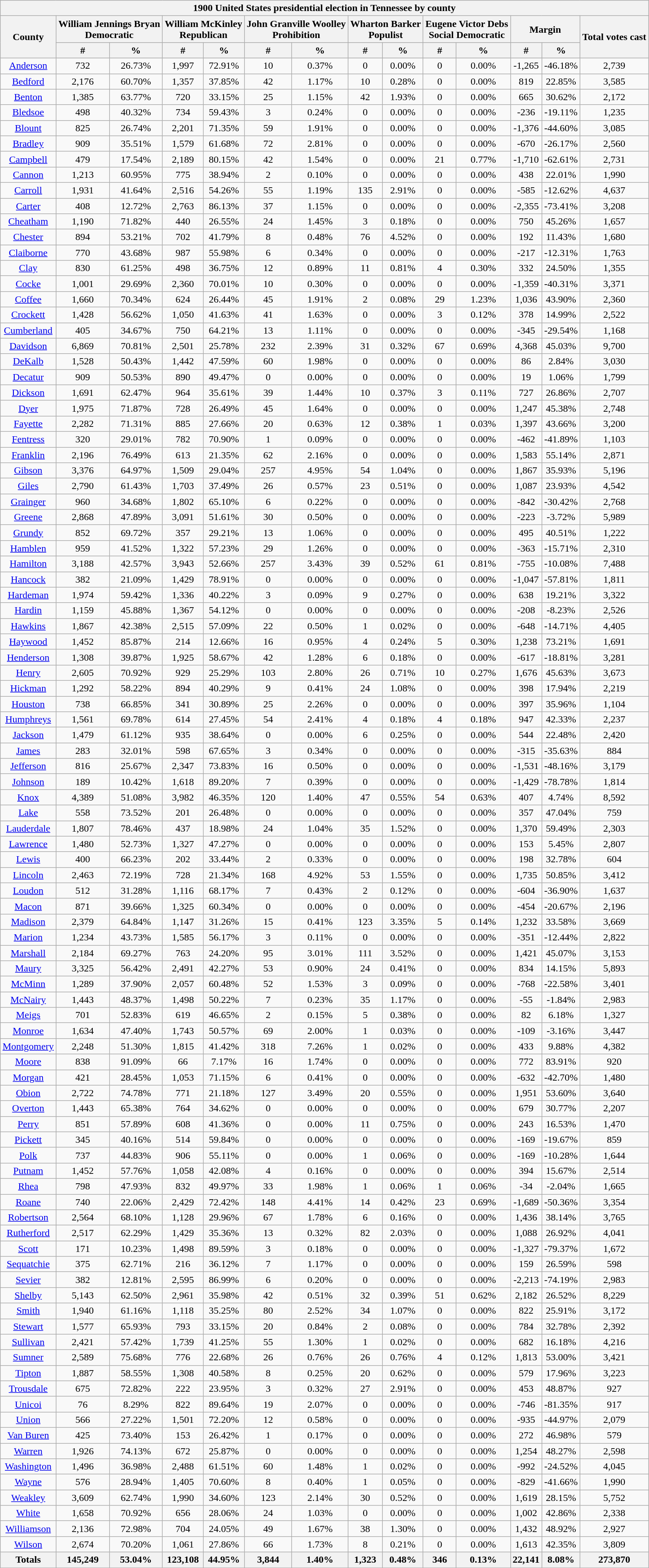<table class="wikitable sortable mw-collapsible mw-collapsed">
<tr>
<th colspan="14">1900 United States presidential election in Tennessee by county</th>
</tr>
<tr>
<th rowspan="2">County</th>
<th colspan="2">William Jennings Bryan<br>Democratic</th>
<th colspan="2">William McKinley<br>Republican</th>
<th colspan="2">John Granville Woolley<br>Prohibition</th>
<th colspan="2">Wharton Barker<br>Populist</th>
<th colspan="2">Eugene Victor Debs<br>Social Democratic</th>
<th colspan="2">Margin</th>
<th rowspan="2">Total votes cast</th>
</tr>
<tr bgcolor="lightgrey">
<th data-sort-type="number">#</th>
<th data-sort-type="number">%</th>
<th data-sort-type="number">#</th>
<th data-sort-type="number">%</th>
<th data-sort-type="number">#</th>
<th data-sort-type="number">%</th>
<th data-sort-type="number">#</th>
<th data-sort-type="number">%</th>
<th data-sort-type="number">#</th>
<th data-sort-type="number">%</th>
<th data-sort-type="number">#</th>
<th data-sort-type="number">%</th>
</tr>
<tr style="text-align:center;">
<td><a href='#'>Anderson</a></td>
<td>732</td>
<td>26.73%</td>
<td>1,997</td>
<td>72.91%</td>
<td>10</td>
<td>0.37%</td>
<td>0</td>
<td>0.00%</td>
<td>0</td>
<td>0.00%</td>
<td>-1,265</td>
<td>-46.18%</td>
<td>2,739</td>
</tr>
<tr style="text-align:center;">
<td><a href='#'>Bedford</a></td>
<td>2,176</td>
<td>60.70%</td>
<td>1,357</td>
<td>37.85%</td>
<td>42</td>
<td>1.17%</td>
<td>10</td>
<td>0.28%</td>
<td>0</td>
<td>0.00%</td>
<td>819</td>
<td>22.85%</td>
<td>3,585</td>
</tr>
<tr style="text-align:center;">
<td><a href='#'>Benton</a></td>
<td>1,385</td>
<td>63.77%</td>
<td>720</td>
<td>33.15%</td>
<td>25</td>
<td>1.15%</td>
<td>42</td>
<td>1.93%</td>
<td>0</td>
<td>0.00%</td>
<td>665</td>
<td>30.62%</td>
<td>2,172</td>
</tr>
<tr style="text-align:center;">
<td><a href='#'>Bledsoe</a></td>
<td>498</td>
<td>40.32%</td>
<td>734</td>
<td>59.43%</td>
<td>3</td>
<td>0.24%</td>
<td>0</td>
<td>0.00%</td>
<td>0</td>
<td>0.00%</td>
<td>-236</td>
<td>-19.11%</td>
<td>1,235</td>
</tr>
<tr style="text-align:center;">
<td><a href='#'>Blount</a></td>
<td>825</td>
<td>26.74%</td>
<td>2,201</td>
<td>71.35%</td>
<td>59</td>
<td>1.91%</td>
<td>0</td>
<td>0.00%</td>
<td>0</td>
<td>0.00%</td>
<td>-1,376</td>
<td>-44.60%</td>
<td>3,085</td>
</tr>
<tr style="text-align:center;">
<td><a href='#'>Bradley</a></td>
<td>909</td>
<td>35.51%</td>
<td>1,579</td>
<td>61.68%</td>
<td>72</td>
<td>2.81%</td>
<td>0</td>
<td>0.00%</td>
<td>0</td>
<td>0.00%</td>
<td>-670</td>
<td>-26.17%</td>
<td>2,560</td>
</tr>
<tr style="text-align:center;">
<td><a href='#'>Campbell</a></td>
<td>479</td>
<td>17.54%</td>
<td>2,189</td>
<td>80.15%</td>
<td>42</td>
<td>1.54%</td>
<td>0</td>
<td>0.00%</td>
<td>21</td>
<td>0.77%</td>
<td>-1,710</td>
<td>-62.61%</td>
<td>2,731</td>
</tr>
<tr style="text-align:center;">
<td><a href='#'>Cannon</a></td>
<td>1,213</td>
<td>60.95%</td>
<td>775</td>
<td>38.94%</td>
<td>2</td>
<td>0.10%</td>
<td>0</td>
<td>0.00%</td>
<td>0</td>
<td>0.00%</td>
<td>438</td>
<td>22.01%</td>
<td>1,990</td>
</tr>
<tr style="text-align:center;">
<td><a href='#'>Carroll</a></td>
<td>1,931</td>
<td>41.64%</td>
<td>2,516</td>
<td>54.26%</td>
<td>55</td>
<td>1.19%</td>
<td>135</td>
<td>2.91%</td>
<td>0</td>
<td>0.00%</td>
<td>-585</td>
<td>-12.62%</td>
<td>4,637</td>
</tr>
<tr style="text-align:center;">
<td><a href='#'>Carter</a></td>
<td>408</td>
<td>12.72%</td>
<td>2,763</td>
<td>86.13%</td>
<td>37</td>
<td>1.15%</td>
<td>0</td>
<td>0.00%</td>
<td>0</td>
<td>0.00%</td>
<td>-2,355</td>
<td>-73.41%</td>
<td>3,208</td>
</tr>
<tr style="text-align:center;">
<td><a href='#'>Cheatham</a></td>
<td>1,190</td>
<td>71.82%</td>
<td>440</td>
<td>26.55%</td>
<td>24</td>
<td>1.45%</td>
<td>3</td>
<td>0.18%</td>
<td>0</td>
<td>0.00%</td>
<td>750</td>
<td>45.26%</td>
<td>1,657</td>
</tr>
<tr style="text-align:center;">
<td><a href='#'>Chester</a></td>
<td>894</td>
<td>53.21%</td>
<td>702</td>
<td>41.79%</td>
<td>8</td>
<td>0.48%</td>
<td>76</td>
<td>4.52%</td>
<td>0</td>
<td>0.00%</td>
<td>192</td>
<td>11.43%</td>
<td>1,680</td>
</tr>
<tr style="text-align:center;">
<td><a href='#'>Claiborne</a></td>
<td>770</td>
<td>43.68%</td>
<td>987</td>
<td>55.98%</td>
<td>6</td>
<td>0.34%</td>
<td>0</td>
<td>0.00%</td>
<td>0</td>
<td>0.00%</td>
<td>-217</td>
<td>-12.31%</td>
<td>1,763</td>
</tr>
<tr style="text-align:center;">
<td><a href='#'>Clay</a></td>
<td>830</td>
<td>61.25%</td>
<td>498</td>
<td>36.75%</td>
<td>12</td>
<td>0.89%</td>
<td>11</td>
<td>0.81%</td>
<td>4</td>
<td>0.30%</td>
<td>332</td>
<td>24.50%</td>
<td>1,355</td>
</tr>
<tr style="text-align:center;">
<td><a href='#'>Cocke</a></td>
<td>1,001</td>
<td>29.69%</td>
<td>2,360</td>
<td>70.01%</td>
<td>10</td>
<td>0.30%</td>
<td>0</td>
<td>0.00%</td>
<td>0</td>
<td>0.00%</td>
<td>-1,359</td>
<td>-40.31%</td>
<td>3,371</td>
</tr>
<tr style="text-align:center;">
<td><a href='#'>Coffee</a></td>
<td>1,660</td>
<td>70.34%</td>
<td>624</td>
<td>26.44%</td>
<td>45</td>
<td>1.91%</td>
<td>2</td>
<td>0.08%</td>
<td>29</td>
<td>1.23%</td>
<td>1,036</td>
<td>43.90%</td>
<td>2,360</td>
</tr>
<tr style="text-align:center;">
<td><a href='#'>Crockett</a></td>
<td>1,428</td>
<td>56.62%</td>
<td>1,050</td>
<td>41.63%</td>
<td>41</td>
<td>1.63%</td>
<td>0</td>
<td>0.00%</td>
<td>3</td>
<td>0.12%</td>
<td>378</td>
<td>14.99%</td>
<td>2,522</td>
</tr>
<tr style="text-align:center;">
<td><a href='#'>Cumberland</a></td>
<td>405</td>
<td>34.67%</td>
<td>750</td>
<td>64.21%</td>
<td>13</td>
<td>1.11%</td>
<td>0</td>
<td>0.00%</td>
<td>0</td>
<td>0.00%</td>
<td>-345</td>
<td>-29.54%</td>
<td>1,168</td>
</tr>
<tr style="text-align:center;">
<td><a href='#'>Davidson</a></td>
<td>6,869</td>
<td>70.81%</td>
<td>2,501</td>
<td>25.78%</td>
<td>232</td>
<td>2.39%</td>
<td>31</td>
<td>0.32%</td>
<td>67</td>
<td>0.69%</td>
<td>4,368</td>
<td>45.03%</td>
<td>9,700</td>
</tr>
<tr style="text-align:center;">
<td><a href='#'>DeKalb</a></td>
<td>1,528</td>
<td>50.43%</td>
<td>1,442</td>
<td>47.59%</td>
<td>60</td>
<td>1.98%</td>
<td>0</td>
<td>0.00%</td>
<td>0</td>
<td>0.00%</td>
<td>86</td>
<td>2.84%</td>
<td>3,030</td>
</tr>
<tr style="text-align:center;">
<td><a href='#'>Decatur</a></td>
<td>909</td>
<td>50.53%</td>
<td>890</td>
<td>49.47%</td>
<td>0</td>
<td>0.00%</td>
<td>0</td>
<td>0.00%</td>
<td>0</td>
<td>0.00%</td>
<td>19</td>
<td>1.06%</td>
<td>1,799</td>
</tr>
<tr style="text-align:center;">
<td><a href='#'>Dickson</a></td>
<td>1,691</td>
<td>62.47%</td>
<td>964</td>
<td>35.61%</td>
<td>39</td>
<td>1.44%</td>
<td>10</td>
<td>0.37%</td>
<td>3</td>
<td>0.11%</td>
<td>727</td>
<td>26.86%</td>
<td>2,707</td>
</tr>
<tr style="text-align:center;">
<td><a href='#'>Dyer</a></td>
<td>1,975</td>
<td>71.87%</td>
<td>728</td>
<td>26.49%</td>
<td>45</td>
<td>1.64%</td>
<td>0</td>
<td>0.00%</td>
<td>0</td>
<td>0.00%</td>
<td>1,247</td>
<td>45.38%</td>
<td>2,748</td>
</tr>
<tr style="text-align:center;">
<td><a href='#'>Fayette</a></td>
<td>2,282</td>
<td>71.31%</td>
<td>885</td>
<td>27.66%</td>
<td>20</td>
<td>0.63%</td>
<td>12</td>
<td>0.38%</td>
<td>1</td>
<td>0.03%</td>
<td>1,397</td>
<td>43.66%</td>
<td>3,200</td>
</tr>
<tr style="text-align:center;">
<td><a href='#'>Fentress</a></td>
<td>320</td>
<td>29.01%</td>
<td>782</td>
<td>70.90%</td>
<td>1</td>
<td>0.09%</td>
<td>0</td>
<td>0.00%</td>
<td>0</td>
<td>0.00%</td>
<td>-462</td>
<td>-41.89%</td>
<td>1,103</td>
</tr>
<tr style="text-align:center;">
<td><a href='#'>Franklin</a></td>
<td>2,196</td>
<td>76.49%</td>
<td>613</td>
<td>21.35%</td>
<td>62</td>
<td>2.16%</td>
<td>0</td>
<td>0.00%</td>
<td>0</td>
<td>0.00%</td>
<td>1,583</td>
<td>55.14%</td>
<td>2,871</td>
</tr>
<tr style="text-align:center;">
<td><a href='#'>Gibson</a></td>
<td>3,376</td>
<td>64.97%</td>
<td>1,509</td>
<td>29.04%</td>
<td>257</td>
<td>4.95%</td>
<td>54</td>
<td>1.04%</td>
<td>0</td>
<td>0.00%</td>
<td>1,867</td>
<td>35.93%</td>
<td>5,196</td>
</tr>
<tr style="text-align:center;">
<td><a href='#'>Giles</a></td>
<td>2,790</td>
<td>61.43%</td>
<td>1,703</td>
<td>37.49%</td>
<td>26</td>
<td>0.57%</td>
<td>23</td>
<td>0.51%</td>
<td>0</td>
<td>0.00%</td>
<td>1,087</td>
<td>23.93%</td>
<td>4,542</td>
</tr>
<tr style="text-align:center;">
<td><a href='#'>Grainger</a></td>
<td>960</td>
<td>34.68%</td>
<td>1,802</td>
<td>65.10%</td>
<td>6</td>
<td>0.22%</td>
<td>0</td>
<td>0.00%</td>
<td>0</td>
<td>0.00%</td>
<td>-842</td>
<td>-30.42%</td>
<td>2,768</td>
</tr>
<tr style="text-align:center;">
<td><a href='#'>Greene</a></td>
<td>2,868</td>
<td>47.89%</td>
<td>3,091</td>
<td>51.61%</td>
<td>30</td>
<td>0.50%</td>
<td>0</td>
<td>0.00%</td>
<td>0</td>
<td>0.00%</td>
<td>-223</td>
<td>-3.72%</td>
<td>5,989</td>
</tr>
<tr style="text-align:center;">
<td><a href='#'>Grundy</a></td>
<td>852</td>
<td>69.72%</td>
<td>357</td>
<td>29.21%</td>
<td>13</td>
<td>1.06%</td>
<td>0</td>
<td>0.00%</td>
<td>0</td>
<td>0.00%</td>
<td>495</td>
<td>40.51%</td>
<td>1,222</td>
</tr>
<tr style="text-align:center;">
<td><a href='#'>Hamblen</a></td>
<td>959</td>
<td>41.52%</td>
<td>1,322</td>
<td>57.23%</td>
<td>29</td>
<td>1.26%</td>
<td>0</td>
<td>0.00%</td>
<td>0</td>
<td>0.00%</td>
<td>-363</td>
<td>-15.71%</td>
<td>2,310</td>
</tr>
<tr style="text-align:center;">
<td><a href='#'>Hamilton</a></td>
<td>3,188</td>
<td>42.57%</td>
<td>3,943</td>
<td>52.66%</td>
<td>257</td>
<td>3.43%</td>
<td>39</td>
<td>0.52%</td>
<td>61</td>
<td>0.81%</td>
<td>-755</td>
<td>-10.08%</td>
<td>7,488</td>
</tr>
<tr style="text-align:center;">
<td><a href='#'>Hancock</a></td>
<td>382</td>
<td>21.09%</td>
<td>1,429</td>
<td>78.91%</td>
<td>0</td>
<td>0.00%</td>
<td>0</td>
<td>0.00%</td>
<td>0</td>
<td>0.00%</td>
<td>-1,047</td>
<td>-57.81%</td>
<td>1,811</td>
</tr>
<tr style="text-align:center;">
<td><a href='#'>Hardeman</a></td>
<td>1,974</td>
<td>59.42%</td>
<td>1,336</td>
<td>40.22%</td>
<td>3</td>
<td>0.09%</td>
<td>9</td>
<td>0.27%</td>
<td>0</td>
<td>0.00%</td>
<td>638</td>
<td>19.21%</td>
<td>3,322</td>
</tr>
<tr style="text-align:center;">
<td><a href='#'>Hardin</a></td>
<td>1,159</td>
<td>45.88%</td>
<td>1,367</td>
<td>54.12%</td>
<td>0</td>
<td>0.00%</td>
<td>0</td>
<td>0.00%</td>
<td>0</td>
<td>0.00%</td>
<td>-208</td>
<td>-8.23%</td>
<td>2,526</td>
</tr>
<tr style="text-align:center;">
<td><a href='#'>Hawkins</a></td>
<td>1,867</td>
<td>42.38%</td>
<td>2,515</td>
<td>57.09%</td>
<td>22</td>
<td>0.50%</td>
<td>1</td>
<td>0.02%</td>
<td>0</td>
<td>0.00%</td>
<td>-648</td>
<td>-14.71%</td>
<td>4,405</td>
</tr>
<tr style="text-align:center;">
<td><a href='#'>Haywood</a></td>
<td>1,452</td>
<td>85.87%</td>
<td>214</td>
<td>12.66%</td>
<td>16</td>
<td>0.95%</td>
<td>4</td>
<td>0.24%</td>
<td>5</td>
<td>0.30%</td>
<td>1,238</td>
<td>73.21%</td>
<td>1,691</td>
</tr>
<tr style="text-align:center;">
<td><a href='#'>Henderson</a></td>
<td>1,308</td>
<td>39.87%</td>
<td>1,925</td>
<td>58.67%</td>
<td>42</td>
<td>1.28%</td>
<td>6</td>
<td>0.18%</td>
<td>0</td>
<td>0.00%</td>
<td>-617</td>
<td>-18.81%</td>
<td>3,281</td>
</tr>
<tr style="text-align:center;">
<td><a href='#'>Henry</a></td>
<td>2,605</td>
<td>70.92%</td>
<td>929</td>
<td>25.29%</td>
<td>103</td>
<td>2.80%</td>
<td>26</td>
<td>0.71%</td>
<td>10</td>
<td>0.27%</td>
<td>1,676</td>
<td>45.63%</td>
<td>3,673</td>
</tr>
<tr style="text-align:center;">
<td><a href='#'>Hickman</a></td>
<td>1,292</td>
<td>58.22%</td>
<td>894</td>
<td>40.29%</td>
<td>9</td>
<td>0.41%</td>
<td>24</td>
<td>1.08%</td>
<td>0</td>
<td>0.00%</td>
<td>398</td>
<td>17.94%</td>
<td>2,219</td>
</tr>
<tr style="text-align:center;">
<td><a href='#'>Houston</a></td>
<td>738</td>
<td>66.85%</td>
<td>341</td>
<td>30.89%</td>
<td>25</td>
<td>2.26%</td>
<td>0</td>
<td>0.00%</td>
<td>0</td>
<td>0.00%</td>
<td>397</td>
<td>35.96%</td>
<td>1,104</td>
</tr>
<tr style="text-align:center;">
<td><a href='#'>Humphreys</a></td>
<td>1,561</td>
<td>69.78%</td>
<td>614</td>
<td>27.45%</td>
<td>54</td>
<td>2.41%</td>
<td>4</td>
<td>0.18%</td>
<td>4</td>
<td>0.18%</td>
<td>947</td>
<td>42.33%</td>
<td>2,237</td>
</tr>
<tr style="text-align:center;">
<td><a href='#'>Jackson</a></td>
<td>1,479</td>
<td>61.12%</td>
<td>935</td>
<td>38.64%</td>
<td>0</td>
<td>0.00%</td>
<td>6</td>
<td>0.25%</td>
<td>0</td>
<td>0.00%</td>
<td>544</td>
<td>22.48%</td>
<td>2,420</td>
</tr>
<tr style="text-align:center;">
<td><a href='#'>James</a></td>
<td>283</td>
<td>32.01%</td>
<td>598</td>
<td>67.65%</td>
<td>3</td>
<td>0.34%</td>
<td>0</td>
<td>0.00%</td>
<td>0</td>
<td>0.00%</td>
<td>-315</td>
<td>-35.63%</td>
<td>884</td>
</tr>
<tr style="text-align:center;">
<td><a href='#'>Jefferson</a></td>
<td>816</td>
<td>25.67%</td>
<td>2,347</td>
<td>73.83%</td>
<td>16</td>
<td>0.50%</td>
<td>0</td>
<td>0.00%</td>
<td>0</td>
<td>0.00%</td>
<td>-1,531</td>
<td>-48.16%</td>
<td>3,179</td>
</tr>
<tr style="text-align:center;">
<td><a href='#'>Johnson</a></td>
<td>189</td>
<td>10.42%</td>
<td>1,618</td>
<td>89.20%</td>
<td>7</td>
<td>0.39%</td>
<td>0</td>
<td>0.00%</td>
<td>0</td>
<td>0.00%</td>
<td>-1,429</td>
<td>-78.78%</td>
<td>1,814</td>
</tr>
<tr style="text-align:center;">
<td><a href='#'>Knox</a></td>
<td>4,389</td>
<td>51.08%</td>
<td>3,982</td>
<td>46.35%</td>
<td>120</td>
<td>1.40%</td>
<td>47</td>
<td>0.55%</td>
<td>54</td>
<td>0.63%</td>
<td>407</td>
<td>4.74%</td>
<td>8,592</td>
</tr>
<tr style="text-align:center;">
<td><a href='#'>Lake</a></td>
<td>558</td>
<td>73.52%</td>
<td>201</td>
<td>26.48%</td>
<td>0</td>
<td>0.00%</td>
<td>0</td>
<td>0.00%</td>
<td>0</td>
<td>0.00%</td>
<td>357</td>
<td>47.04%</td>
<td>759</td>
</tr>
<tr style="text-align:center;">
<td><a href='#'>Lauderdale</a></td>
<td>1,807</td>
<td>78.46%</td>
<td>437</td>
<td>18.98%</td>
<td>24</td>
<td>1.04%</td>
<td>35</td>
<td>1.52%</td>
<td>0</td>
<td>0.00%</td>
<td>1,370</td>
<td>59.49%</td>
<td>2,303</td>
</tr>
<tr style="text-align:center;">
<td><a href='#'>Lawrence</a></td>
<td>1,480</td>
<td>52.73%</td>
<td>1,327</td>
<td>47.27%</td>
<td>0</td>
<td>0.00%</td>
<td>0</td>
<td>0.00%</td>
<td>0</td>
<td>0.00%</td>
<td>153</td>
<td>5.45%</td>
<td>2,807</td>
</tr>
<tr style="text-align:center;">
<td><a href='#'>Lewis</a></td>
<td>400</td>
<td>66.23%</td>
<td>202</td>
<td>33.44%</td>
<td>2</td>
<td>0.33%</td>
<td>0</td>
<td>0.00%</td>
<td>0</td>
<td>0.00%</td>
<td>198</td>
<td>32.78%</td>
<td>604</td>
</tr>
<tr style="text-align:center;">
<td><a href='#'>Lincoln</a></td>
<td>2,463</td>
<td>72.19%</td>
<td>728</td>
<td>21.34%</td>
<td>168</td>
<td>4.92%</td>
<td>53</td>
<td>1.55%</td>
<td>0</td>
<td>0.00%</td>
<td>1,735</td>
<td>50.85%</td>
<td>3,412</td>
</tr>
<tr style="text-align:center;">
<td><a href='#'>Loudon</a></td>
<td>512</td>
<td>31.28%</td>
<td>1,116</td>
<td>68.17%</td>
<td>7</td>
<td>0.43%</td>
<td>2</td>
<td>0.12%</td>
<td>0</td>
<td>0.00%</td>
<td>-604</td>
<td>-36.90%</td>
<td>1,637</td>
</tr>
<tr style="text-align:center;">
<td><a href='#'>Macon</a></td>
<td>871</td>
<td>39.66%</td>
<td>1,325</td>
<td>60.34%</td>
<td>0</td>
<td>0.00%</td>
<td>0</td>
<td>0.00%</td>
<td>0</td>
<td>0.00%</td>
<td>-454</td>
<td>-20.67%</td>
<td>2,196</td>
</tr>
<tr style="text-align:center;">
<td><a href='#'>Madison</a></td>
<td>2,379</td>
<td>64.84%</td>
<td>1,147</td>
<td>31.26%</td>
<td>15</td>
<td>0.41%</td>
<td>123</td>
<td>3.35%</td>
<td>5</td>
<td>0.14%</td>
<td>1,232</td>
<td>33.58%</td>
<td>3,669</td>
</tr>
<tr style="text-align:center;">
<td><a href='#'>Marion</a></td>
<td>1,234</td>
<td>43.73%</td>
<td>1,585</td>
<td>56.17%</td>
<td>3</td>
<td>0.11%</td>
<td>0</td>
<td>0.00%</td>
<td>0</td>
<td>0.00%</td>
<td>-351</td>
<td>-12.44%</td>
<td>2,822</td>
</tr>
<tr style="text-align:center;">
<td><a href='#'>Marshall</a></td>
<td>2,184</td>
<td>69.27%</td>
<td>763</td>
<td>24.20%</td>
<td>95</td>
<td>3.01%</td>
<td>111</td>
<td>3.52%</td>
<td>0</td>
<td>0.00%</td>
<td>1,421</td>
<td>45.07%</td>
<td>3,153</td>
</tr>
<tr style="text-align:center;">
<td><a href='#'>Maury</a></td>
<td>3,325</td>
<td>56.42%</td>
<td>2,491</td>
<td>42.27%</td>
<td>53</td>
<td>0.90%</td>
<td>24</td>
<td>0.41%</td>
<td>0</td>
<td>0.00%</td>
<td>834</td>
<td>14.15%</td>
<td>5,893</td>
</tr>
<tr style="text-align:center;">
<td><a href='#'>McMinn</a></td>
<td>1,289</td>
<td>37.90%</td>
<td>2,057</td>
<td>60.48%</td>
<td>52</td>
<td>1.53%</td>
<td>3</td>
<td>0.09%</td>
<td>0</td>
<td>0.00%</td>
<td>-768</td>
<td>-22.58%</td>
<td>3,401</td>
</tr>
<tr style="text-align:center;">
<td><a href='#'>McNairy</a></td>
<td>1,443</td>
<td>48.37%</td>
<td>1,498</td>
<td>50.22%</td>
<td>7</td>
<td>0.23%</td>
<td>35</td>
<td>1.17%</td>
<td>0</td>
<td>0.00%</td>
<td>-55</td>
<td>-1.84%</td>
<td>2,983</td>
</tr>
<tr style="text-align:center;">
<td><a href='#'>Meigs</a></td>
<td>701</td>
<td>52.83%</td>
<td>619</td>
<td>46.65%</td>
<td>2</td>
<td>0.15%</td>
<td>5</td>
<td>0.38%</td>
<td>0</td>
<td>0.00%</td>
<td>82</td>
<td>6.18%</td>
<td>1,327</td>
</tr>
<tr style="text-align:center;">
<td><a href='#'>Monroe</a></td>
<td>1,634</td>
<td>47.40%</td>
<td>1,743</td>
<td>50.57%</td>
<td>69</td>
<td>2.00%</td>
<td>1</td>
<td>0.03%</td>
<td>0</td>
<td>0.00%</td>
<td>-109</td>
<td>-3.16%</td>
<td>3,447</td>
</tr>
<tr style="text-align:center;">
<td><a href='#'>Montgomery</a></td>
<td>2,248</td>
<td>51.30%</td>
<td>1,815</td>
<td>41.42%</td>
<td>318</td>
<td>7.26%</td>
<td>1</td>
<td>0.02%</td>
<td>0</td>
<td>0.00%</td>
<td>433</td>
<td>9.88%</td>
<td>4,382</td>
</tr>
<tr style="text-align:center;">
<td><a href='#'>Moore</a></td>
<td>838</td>
<td>91.09%</td>
<td>66</td>
<td>7.17%</td>
<td>16</td>
<td>1.74%</td>
<td>0</td>
<td>0.00%</td>
<td>0</td>
<td>0.00%</td>
<td>772</td>
<td>83.91%</td>
<td>920</td>
</tr>
<tr style="text-align:center;">
<td><a href='#'>Morgan</a></td>
<td>421</td>
<td>28.45%</td>
<td>1,053</td>
<td>71.15%</td>
<td>6</td>
<td>0.41%</td>
<td>0</td>
<td>0.00%</td>
<td>0</td>
<td>0.00%</td>
<td>-632</td>
<td>-42.70%</td>
<td>1,480</td>
</tr>
<tr style="text-align:center;">
<td><a href='#'>Obion</a></td>
<td>2,722</td>
<td>74.78%</td>
<td>771</td>
<td>21.18%</td>
<td>127</td>
<td>3.49%</td>
<td>20</td>
<td>0.55%</td>
<td>0</td>
<td>0.00%</td>
<td>1,951</td>
<td>53.60%</td>
<td>3,640</td>
</tr>
<tr style="text-align:center;">
<td><a href='#'>Overton</a></td>
<td>1,443</td>
<td>65.38%</td>
<td>764</td>
<td>34.62%</td>
<td>0</td>
<td>0.00%</td>
<td>0</td>
<td>0.00%</td>
<td>0</td>
<td>0.00%</td>
<td>679</td>
<td>30.77%</td>
<td>2,207</td>
</tr>
<tr style="text-align:center;">
<td><a href='#'>Perry</a></td>
<td>851</td>
<td>57.89%</td>
<td>608</td>
<td>41.36%</td>
<td>0</td>
<td>0.00%</td>
<td>11</td>
<td>0.75%</td>
<td>0</td>
<td>0.00%</td>
<td>243</td>
<td>16.53%</td>
<td>1,470</td>
</tr>
<tr style="text-align:center;">
<td><a href='#'>Pickett</a></td>
<td>345</td>
<td>40.16%</td>
<td>514</td>
<td>59.84%</td>
<td>0</td>
<td>0.00%</td>
<td>0</td>
<td>0.00%</td>
<td>0</td>
<td>0.00%</td>
<td>-169</td>
<td>-19.67%</td>
<td>859</td>
</tr>
<tr style="text-align:center;">
<td><a href='#'>Polk</a></td>
<td>737</td>
<td>44.83%</td>
<td>906</td>
<td>55.11%</td>
<td>0</td>
<td>0.00%</td>
<td>1</td>
<td>0.06%</td>
<td>0</td>
<td>0.00%</td>
<td>-169</td>
<td>-10.28%</td>
<td>1,644</td>
</tr>
<tr style="text-align:center;">
<td><a href='#'>Putnam</a></td>
<td>1,452</td>
<td>57.76%</td>
<td>1,058</td>
<td>42.08%</td>
<td>4</td>
<td>0.16%</td>
<td>0</td>
<td>0.00%</td>
<td>0</td>
<td>0.00%</td>
<td>394</td>
<td>15.67%</td>
<td>2,514</td>
</tr>
<tr style="text-align:center;">
<td><a href='#'>Rhea</a></td>
<td>798</td>
<td>47.93%</td>
<td>832</td>
<td>49.97%</td>
<td>33</td>
<td>1.98%</td>
<td>1</td>
<td>0.06%</td>
<td>1</td>
<td>0.06%</td>
<td>-34</td>
<td>-2.04%</td>
<td>1,665</td>
</tr>
<tr style="text-align:center;">
<td><a href='#'>Roane</a></td>
<td>740</td>
<td>22.06%</td>
<td>2,429</td>
<td>72.42%</td>
<td>148</td>
<td>4.41%</td>
<td>14</td>
<td>0.42%</td>
<td>23</td>
<td>0.69%</td>
<td>-1,689</td>
<td>-50.36%</td>
<td>3,354</td>
</tr>
<tr style="text-align:center;">
<td><a href='#'>Robertson</a></td>
<td>2,564</td>
<td>68.10%</td>
<td>1,128</td>
<td>29.96%</td>
<td>67</td>
<td>1.78%</td>
<td>6</td>
<td>0.16%</td>
<td>0</td>
<td>0.00%</td>
<td>1,436</td>
<td>38.14%</td>
<td>3,765</td>
</tr>
<tr style="text-align:center;">
<td><a href='#'>Rutherford</a></td>
<td>2,517</td>
<td>62.29%</td>
<td>1,429</td>
<td>35.36%</td>
<td>13</td>
<td>0.32%</td>
<td>82</td>
<td>2.03%</td>
<td>0</td>
<td>0.00%</td>
<td>1,088</td>
<td>26.92%</td>
<td>4,041</td>
</tr>
<tr style="text-align:center;">
<td><a href='#'>Scott</a></td>
<td>171</td>
<td>10.23%</td>
<td>1,498</td>
<td>89.59%</td>
<td>3</td>
<td>0.18%</td>
<td>0</td>
<td>0.00%</td>
<td>0</td>
<td>0.00%</td>
<td>-1,327</td>
<td>-79.37%</td>
<td>1,672</td>
</tr>
<tr style="text-align:center;">
<td><a href='#'>Sequatchie</a></td>
<td>375</td>
<td>62.71%</td>
<td>216</td>
<td>36.12%</td>
<td>7</td>
<td>1.17%</td>
<td>0</td>
<td>0.00%</td>
<td>0</td>
<td>0.00%</td>
<td>159</td>
<td>26.59%</td>
<td>598</td>
</tr>
<tr style="text-align:center;">
<td><a href='#'>Sevier</a></td>
<td>382</td>
<td>12.81%</td>
<td>2,595</td>
<td>86.99%</td>
<td>6</td>
<td>0.20%</td>
<td>0</td>
<td>0.00%</td>
<td>0</td>
<td>0.00%</td>
<td>-2,213</td>
<td>-74.19%</td>
<td>2,983</td>
</tr>
<tr style="text-align:center;">
<td><a href='#'>Shelby</a></td>
<td>5,143</td>
<td>62.50%</td>
<td>2,961</td>
<td>35.98%</td>
<td>42</td>
<td>0.51%</td>
<td>32</td>
<td>0.39%</td>
<td>51</td>
<td>0.62%</td>
<td>2,182</td>
<td>26.52%</td>
<td>8,229</td>
</tr>
<tr style="text-align:center;">
<td><a href='#'>Smith</a></td>
<td>1,940</td>
<td>61.16%</td>
<td>1,118</td>
<td>35.25%</td>
<td>80</td>
<td>2.52%</td>
<td>34</td>
<td>1.07%</td>
<td>0</td>
<td>0.00%</td>
<td>822</td>
<td>25.91%</td>
<td>3,172</td>
</tr>
<tr style="text-align:center;">
<td><a href='#'>Stewart</a></td>
<td>1,577</td>
<td>65.93%</td>
<td>793</td>
<td>33.15%</td>
<td>20</td>
<td>0.84%</td>
<td>2</td>
<td>0.08%</td>
<td>0</td>
<td>0.00%</td>
<td>784</td>
<td>32.78%</td>
<td>2,392</td>
</tr>
<tr style="text-align:center;">
<td><a href='#'>Sullivan</a></td>
<td>2,421</td>
<td>57.42%</td>
<td>1,739</td>
<td>41.25%</td>
<td>55</td>
<td>1.30%</td>
<td>1</td>
<td>0.02%</td>
<td>0</td>
<td>0.00%</td>
<td>682</td>
<td>16.18%</td>
<td>4,216</td>
</tr>
<tr style="text-align:center;">
<td><a href='#'>Sumner</a></td>
<td>2,589</td>
<td>75.68%</td>
<td>776</td>
<td>22.68%</td>
<td>26</td>
<td>0.76%</td>
<td>26</td>
<td>0.76%</td>
<td>4</td>
<td>0.12%</td>
<td>1,813</td>
<td>53.00%</td>
<td>3,421</td>
</tr>
<tr style="text-align:center;">
<td><a href='#'>Tipton</a></td>
<td>1,887</td>
<td>58.55%</td>
<td>1,308</td>
<td>40.58%</td>
<td>8</td>
<td>0.25%</td>
<td>20</td>
<td>0.62%</td>
<td>0</td>
<td>0.00%</td>
<td>579</td>
<td>17.96%</td>
<td>3,223</td>
</tr>
<tr style="text-align:center;">
<td><a href='#'>Trousdale</a></td>
<td>675</td>
<td>72.82%</td>
<td>222</td>
<td>23.95%</td>
<td>3</td>
<td>0.32%</td>
<td>27</td>
<td>2.91%</td>
<td>0</td>
<td>0.00%</td>
<td>453</td>
<td>48.87%</td>
<td>927</td>
</tr>
<tr style="text-align:center;">
<td><a href='#'>Unicoi</a></td>
<td>76</td>
<td>8.29%</td>
<td>822</td>
<td>89.64%</td>
<td>19</td>
<td>2.07%</td>
<td>0</td>
<td>0.00%</td>
<td>0</td>
<td>0.00%</td>
<td>-746</td>
<td>-81.35%</td>
<td>917</td>
</tr>
<tr style="text-align:center;">
<td><a href='#'>Union</a></td>
<td>566</td>
<td>27.22%</td>
<td>1,501</td>
<td>72.20%</td>
<td>12</td>
<td>0.58%</td>
<td>0</td>
<td>0.00%</td>
<td>0</td>
<td>0.00%</td>
<td>-935</td>
<td>-44.97%</td>
<td>2,079</td>
</tr>
<tr style="text-align:center;">
<td><a href='#'>Van Buren</a></td>
<td>425</td>
<td>73.40%</td>
<td>153</td>
<td>26.42%</td>
<td>1</td>
<td>0.17%</td>
<td>0</td>
<td>0.00%</td>
<td>0</td>
<td>0.00%</td>
<td>272</td>
<td>46.98%</td>
<td>579</td>
</tr>
<tr style="text-align:center;">
<td><a href='#'>Warren</a></td>
<td>1,926</td>
<td>74.13%</td>
<td>672</td>
<td>25.87%</td>
<td>0</td>
<td>0.00%</td>
<td>0</td>
<td>0.00%</td>
<td>0</td>
<td>0.00%</td>
<td>1,254</td>
<td>48.27%</td>
<td>2,598</td>
</tr>
<tr style="text-align:center;">
<td><a href='#'>Washington</a></td>
<td>1,496</td>
<td>36.98%</td>
<td>2,488</td>
<td>61.51%</td>
<td>60</td>
<td>1.48%</td>
<td>1</td>
<td>0.02%</td>
<td>0</td>
<td>0.00%</td>
<td>-992</td>
<td>-24.52%</td>
<td>4,045</td>
</tr>
<tr style="text-align:center;">
<td><a href='#'>Wayne</a></td>
<td>576</td>
<td>28.94%</td>
<td>1,405</td>
<td>70.60%</td>
<td>8</td>
<td>0.40%</td>
<td>1</td>
<td>0.05%</td>
<td>0</td>
<td>0.00%</td>
<td>-829</td>
<td>-41.66%</td>
<td>1,990</td>
</tr>
<tr style="text-align:center;">
<td><a href='#'>Weakley</a></td>
<td>3,609</td>
<td>62.74%</td>
<td>1,990</td>
<td>34.60%</td>
<td>123</td>
<td>2.14%</td>
<td>30</td>
<td>0.52%</td>
<td>0</td>
<td>0.00%</td>
<td>1,619</td>
<td>28.15%</td>
<td>5,752</td>
</tr>
<tr style="text-align:center;">
<td><a href='#'>White</a></td>
<td>1,658</td>
<td>70.92%</td>
<td>656</td>
<td>28.06%</td>
<td>24</td>
<td>1.03%</td>
<td>0</td>
<td>0.00%</td>
<td>0</td>
<td>0.00%</td>
<td>1,002</td>
<td>42.86%</td>
<td>2,338</td>
</tr>
<tr style="text-align:center;">
<td><a href='#'>Williamson</a></td>
<td>2,136</td>
<td>72.98%</td>
<td>704</td>
<td>24.05%</td>
<td>49</td>
<td>1.67%</td>
<td>38</td>
<td>1.30%</td>
<td>0</td>
<td>0.00%</td>
<td>1,432</td>
<td>48.92%</td>
<td>2,927</td>
</tr>
<tr style="text-align:center;">
<td><a href='#'>Wilson</a></td>
<td>2,674</td>
<td>70.20%</td>
<td>1,061</td>
<td>27.86%</td>
<td>66</td>
<td>1.73%</td>
<td>8</td>
<td>0.21%</td>
<td>0</td>
<td>0.00%</td>
<td>1,613</td>
<td>42.35%</td>
<td>3,809</td>
</tr>
<tr style="text-align:center;">
<th>Totals</th>
<th>145,249</th>
<th>53.04%</th>
<th>123,108</th>
<th>44.95%</th>
<th>3,844</th>
<th>1.40%</th>
<th>1,323</th>
<th>0.48%</th>
<th>346</th>
<th>0.13%</th>
<th>22,141</th>
<th>8.08%</th>
<th>273,870</th>
</tr>
</table>
